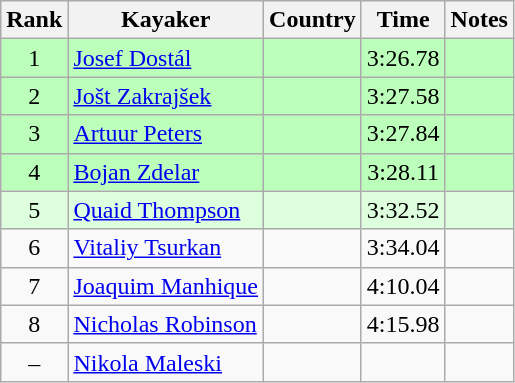<table class="wikitable" style="text-align:center">
<tr>
<th>Rank</th>
<th>Kayaker</th>
<th>Country</th>
<th>Time</th>
<th>Notes</th>
</tr>
<tr bgcolor=bbffbb>
<td>1</td>
<td align="left"><a href='#'>Josef Dostál</a></td>
<td align="left"></td>
<td>3:26.78</td>
<td></td>
</tr>
<tr bgcolor=bbffbb>
<td>2</td>
<td align="left"><a href='#'>Jošt Zakrajšek</a></td>
<td align="left"></td>
<td>3:27.58</td>
<td></td>
</tr>
<tr bgcolor=bbffbb>
<td>3</td>
<td align="left"><a href='#'>Artuur Peters</a></td>
<td align="left"></td>
<td>3:27.84</td>
<td></td>
</tr>
<tr bgcolor=bbffbb>
<td>4</td>
<td align="left"><a href='#'>Bojan Zdelar</a></td>
<td align="left"></td>
<td>3:28.11</td>
<td></td>
</tr>
<tr bgcolor=ddffdd>
<td>5</td>
<td align="left"><a href='#'>Quaid Thompson</a></td>
<td align="left"></td>
<td>3:32.52</td>
<td></td>
</tr>
<tr>
<td>6</td>
<td align="left"><a href='#'>Vitaliy Tsurkan</a></td>
<td align="left"></td>
<td>3:34.04</td>
<td></td>
</tr>
<tr>
<td>7</td>
<td align="left"><a href='#'>Joaquim Manhique</a></td>
<td align="left"></td>
<td>4:10.04</td>
<td></td>
</tr>
<tr>
<td>8</td>
<td align="left"><a href='#'>Nicholas Robinson</a></td>
<td align="left"></td>
<td>4:15.98</td>
<td></td>
</tr>
<tr>
<td>–</td>
<td align="left"><a href='#'>Nikola Maleski</a></td>
<td align="left"></td>
<td></td>
<td></td>
</tr>
</table>
